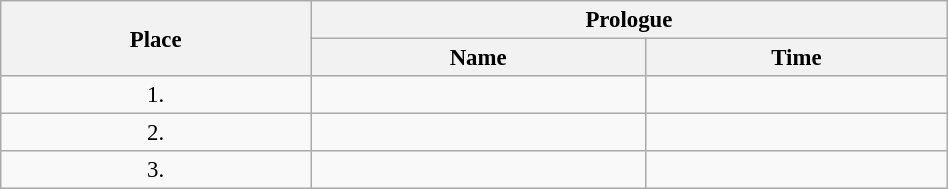<table class=wikitable style="font-size:95%" width="50%">
<tr>
<th rowspan="2">Place</th>
<th colspan="2">Prologue</th>
</tr>
<tr>
<th>Name</th>
<th>Time</th>
</tr>
<tr>
<td align="center">1.</td>
<td></td>
<td></td>
</tr>
<tr>
<td align="center">2.</td>
<td></td>
<td></td>
</tr>
<tr>
<td align="center">3.</td>
<td></td>
<td></td>
</tr>
</table>
